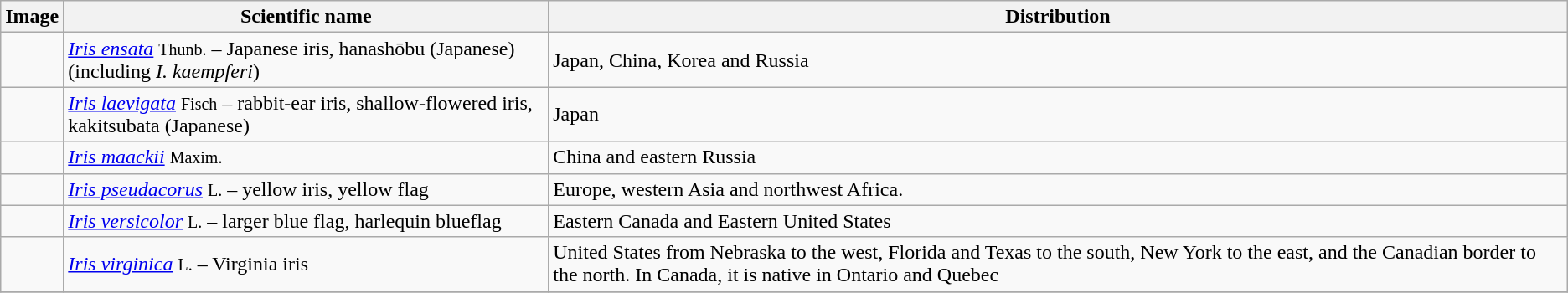<table class="wikitable">
<tr>
<th>Image</th>
<th>Scientific name</th>
<th>Distribution</th>
</tr>
<tr>
<td></td>
<td><em><a href='#'>Iris ensata</a></em> <small>Thunb.</small> – Japanese iris, hanashōbu (Japanese) (including <em>I. kaempferi</em>)</td>
<td>Japan, China, Korea and Russia</td>
</tr>
<tr>
<td></td>
<td><em><a href='#'>Iris laevigata</a></em> <small>Fisch</small> – rabbit-ear iris, shallow-flowered iris, kakitsubata (Japanese)</td>
<td>Japan</td>
</tr>
<tr>
<td></td>
<td><em><a href='#'>Iris maackii</a></em> <small>Maxim.</small></td>
<td>China and eastern Russia</td>
</tr>
<tr>
<td></td>
<td><em><a href='#'>Iris pseudacorus</a></em> <small>L.</small> – yellow iris, yellow flag</td>
<td>Europe, western Asia and northwest Africa.</td>
</tr>
<tr>
<td></td>
<td><em><a href='#'>Iris versicolor</a></em> <small>L.</small> – larger blue flag, harlequin blueflag</td>
<td>Eastern Canada and Eastern United States</td>
</tr>
<tr>
<td></td>
<td><em><a href='#'>Iris virginica</a></em> <small>L.</small> – Virginia iris</td>
<td>United States from Nebraska to the west, Florida and Texas to the south, New York to the east, and the Canadian border to the north. In Canada, it is native in Ontario and Quebec</td>
</tr>
<tr>
</tr>
</table>
